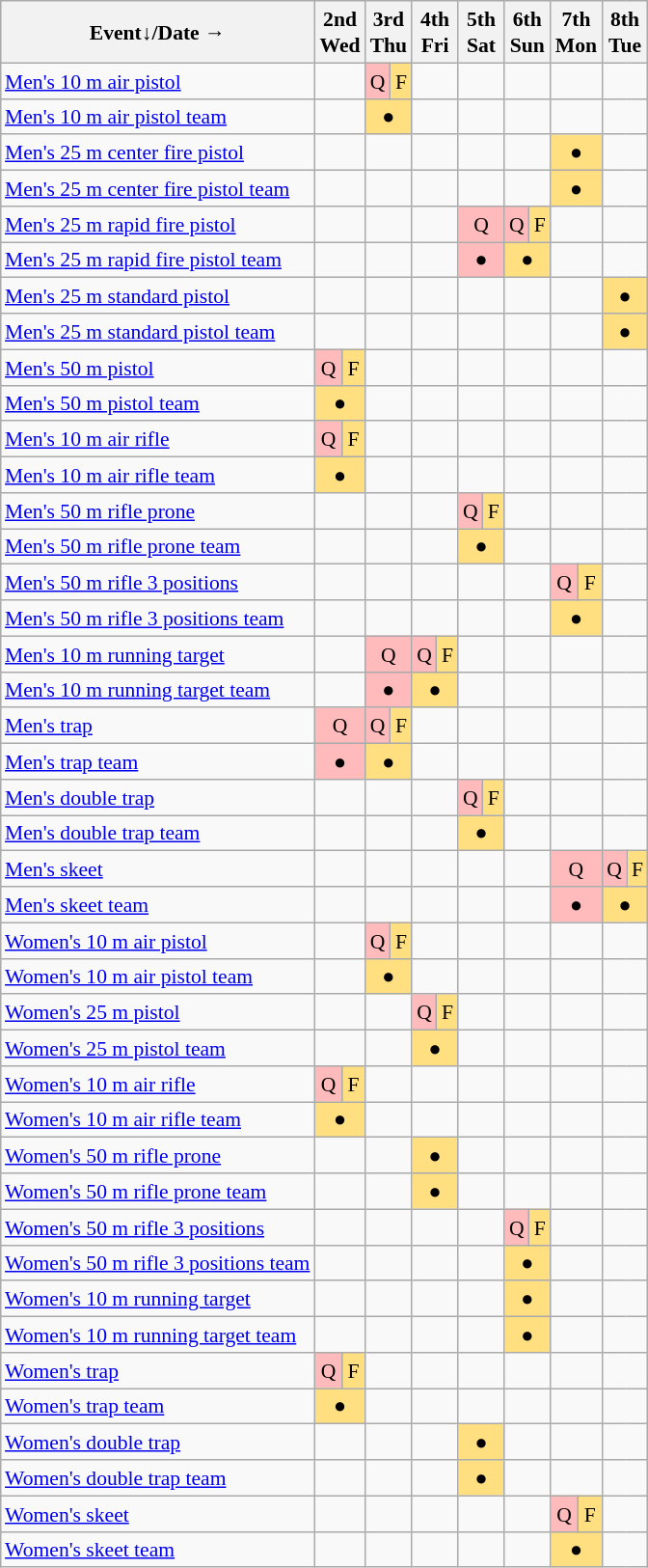<table class="wikitable" style="margin:0.5em auto; font-size:90%; line-height:1.25em; text-align:center;">
<tr>
<th>Event↓/Date →</th>
<th colspan=2>2nd<br>Wed</th>
<th colspan=2>3rd<br>Thu</th>
<th colspan=2>4th<br>Fri</th>
<th colspan=2>5th<br>Sat</th>
<th colspan=2>6th<br>Sun</th>
<th colspan=2>7th<br>Mon</th>
<th colspan=2>8th<br>Tue</th>
</tr>
<tr>
<td align=left><a href='#'>Men's 10 m air pistol</a></td>
<td colspan=2></td>
<td bgcolor="#FFBBBB">Q</td>
<td bgcolor="#FFDF80">F</td>
<td colspan=2></td>
<td colspan=2></td>
<td colspan=2></td>
<td colspan=2></td>
<td colspan=2></td>
</tr>
<tr>
<td align=left><a href='#'>Men's 10 m air pistol team</a></td>
<td colspan=2></td>
<td colspan=2 bgcolor="#FFDF80">●</td>
<td colspan=2></td>
<td colspan=2></td>
<td colspan=2></td>
<td colspan=2></td>
<td colspan=2></td>
</tr>
<tr>
<td align=left><a href='#'>Men's 25 m center fire pistol</a></td>
<td colspan=2></td>
<td colspan=2></td>
<td colspan=2></td>
<td colspan=2></td>
<td colspan=2></td>
<td colspan=2 bgcolor="#FFDF80">●</td>
<td colspan=2></td>
</tr>
<tr>
<td align=left><a href='#'>Men's 25 m center fire pistol team</a></td>
<td colspan=2></td>
<td colspan=2></td>
<td colspan=2></td>
<td colspan=2></td>
<td colspan=2></td>
<td colspan=2 bgcolor="#FFDF80">●</td>
<td colspan=2></td>
</tr>
<tr>
<td align=left><a href='#'>Men's 25 m rapid fire pistol</a></td>
<td colspan=2></td>
<td colspan=2></td>
<td colspan=2></td>
<td colspan=2 bgcolor="#FFBBBB">Q</td>
<td bgcolor="#FFBBBB">Q</td>
<td bgcolor="#FFDF80">F</td>
<td colspan=2></td>
<td colspan=2></td>
</tr>
<tr>
<td align=left><a href='#'>Men's 25 m rapid fire pistol team</a></td>
<td colspan=2></td>
<td colspan=2></td>
<td colspan=2></td>
<td colspan=2 bgcolor="#FFBBBB">●</td>
<td colspan=2 bgcolor="#FFDF80">●</td>
<td colspan=2></td>
<td colspan=2></td>
</tr>
<tr>
<td align=left><a href='#'>Men's 25 m standard pistol</a></td>
<td colspan=2></td>
<td colspan=2></td>
<td colspan=2></td>
<td colspan=2></td>
<td colspan=2></td>
<td colspan=2></td>
<td colspan=2 bgcolor="#FFDF80">●</td>
</tr>
<tr>
<td align=left><a href='#'>Men's 25 m standard pistol team</a></td>
<td colspan=2></td>
<td colspan=2></td>
<td colspan=2></td>
<td colspan=2></td>
<td colspan=2></td>
<td colspan=2></td>
<td colspan=2 bgcolor="#FFDF80">●</td>
</tr>
<tr>
<td align=left><a href='#'>Men's 50 m pistol</a></td>
<td bgcolor="#FFBBBB">Q</td>
<td bgcolor="#FFDF80">F</td>
<td colspan=2></td>
<td colspan=2></td>
<td colspan=2></td>
<td colspan=2></td>
<td colspan=2></td>
<td colspan=2></td>
</tr>
<tr>
<td align=left><a href='#'>Men's 50 m pistol team</a></td>
<td colspan=2 bgcolor="#FFDF80">●</td>
<td colspan=2></td>
<td colspan=2></td>
<td colspan=2></td>
<td colspan=2></td>
<td colspan=2></td>
<td colspan=2></td>
</tr>
<tr>
<td align=left><a href='#'>Men's 10 m air rifle</a></td>
<td bgcolor="#FFBBBB">Q</td>
<td bgcolor="#FFDF80">F</td>
<td colspan=2></td>
<td colspan=2></td>
<td colspan=2></td>
<td colspan=2></td>
<td colspan=2></td>
<td colspan=2></td>
</tr>
<tr>
<td align=left><a href='#'>Men's 10 m air rifle team</a></td>
<td colspan=2 bgcolor="#FFDF80">●</td>
<td colspan=2></td>
<td colspan=2></td>
<td colspan=2></td>
<td colspan=2></td>
<td colspan=2></td>
<td colspan=2></td>
</tr>
<tr>
<td align=left><a href='#'>Men's 50 m rifle prone</a></td>
<td colspan=2></td>
<td colspan=2></td>
<td colspan=2></td>
<td bgcolor="#FFBBBB">Q</td>
<td bgcolor="#FFDF80">F</td>
<td colspan=2></td>
<td colspan=2></td>
<td colspan=2></td>
</tr>
<tr>
<td align=left><a href='#'>Men's 50 m rifle prone team</a></td>
<td colspan=2></td>
<td colspan=2></td>
<td colspan=2></td>
<td colspan=2 bgcolor="#FFDF80">●</td>
<td colspan=2></td>
<td colspan=2></td>
<td colspan=2></td>
</tr>
<tr>
<td align=left><a href='#'>Men's 50 m rifle 3 positions</a></td>
<td colspan=2></td>
<td colspan=2></td>
<td colspan=2></td>
<td colspan=2></td>
<td colspan=2></td>
<td bgcolor="#FFBBBB">Q</td>
<td bgcolor="#FFDF80">F</td>
<td colspan=2></td>
</tr>
<tr>
<td align=left><a href='#'>Men's 50 m rifle 3 positions team</a></td>
<td colspan=2></td>
<td colspan=2></td>
<td colspan=2></td>
<td colspan=2></td>
<td colspan=2></td>
<td colspan=2 bgcolor="#FFDF80">●</td>
<td colspan=2></td>
</tr>
<tr>
<td align=left><a href='#'>Men's 10 m running target</a></td>
<td colspan=2></td>
<td colspan=2 bgcolor="#FFBBBB">Q</td>
<td bgcolor="#FFBBBB">Q</td>
<td bgcolor="#FFDF80">F</td>
<td colspan=2></td>
<td colspan=2></td>
<td colspan=2></td>
<td colspan=2></td>
</tr>
<tr>
<td align=left><a href='#'>Men's 10 m running target team</a></td>
<td colspan=2></td>
<td colspan=2 bgcolor="#FFBBBB">●</td>
<td colspan=2 bgcolor="#FFDF80">●</td>
<td colspan=2></td>
<td colspan=2></td>
<td colspan=2></td>
<td colspan=2></td>
</tr>
<tr>
<td align=left><a href='#'>Men's trap</a></td>
<td colspan=2 bgcolor="#FFBBBB">Q</td>
<td bgcolor="#FFBBBB">Q</td>
<td bgcolor="#FFDF80">F</td>
<td colspan=2></td>
<td colspan=2></td>
<td colspan=2></td>
<td colspan=2></td>
<td colspan=2></td>
</tr>
<tr>
<td align=left><a href='#'>Men's trap team</a></td>
<td colspan=2 bgcolor="#FFBBBB">●</td>
<td colspan=2 bgcolor="#FFDF80">●</td>
<td colspan=2></td>
<td colspan=2></td>
<td colspan=2></td>
<td colspan=2></td>
<td colspan=2></td>
</tr>
<tr>
<td align=left><a href='#'>Men's double trap</a></td>
<td colspan=2></td>
<td colspan=2></td>
<td colspan=2></td>
<td bgcolor="#FFBBBB">Q</td>
<td bgcolor="#FFDF80">F</td>
<td colspan=2></td>
<td colspan=2></td>
<td colspan=2></td>
</tr>
<tr>
<td align=left><a href='#'>Men's double trap team</a></td>
<td colspan=2></td>
<td colspan=2></td>
<td colspan=2></td>
<td colspan=2 bgcolor="#FFDF80">●</td>
<td colspan=2></td>
<td colspan=2></td>
<td colspan=2></td>
</tr>
<tr>
<td align=left><a href='#'>Men's skeet</a></td>
<td colspan=2></td>
<td colspan=2></td>
<td colspan=2></td>
<td colspan=2></td>
<td colspan=2></td>
<td colspan=2 bgcolor="#FFBBBB">Q</td>
<td bgcolor="#FFBBBB">Q</td>
<td bgcolor="#FFDF80">F</td>
</tr>
<tr>
<td align=left><a href='#'>Men's skeet team</a></td>
<td colspan=2></td>
<td colspan=2></td>
<td colspan=2></td>
<td colspan=2></td>
<td colspan=2></td>
<td colspan=2 bgcolor="#FFBBBB">●</td>
<td colspan=2 bgcolor="#FFDF80">●</td>
</tr>
<tr>
<td align=left><a href='#'>Women's 10 m air pistol</a></td>
<td colspan=2></td>
<td bgcolor="#FFBBBB">Q</td>
<td bgcolor="#FFDF80">F</td>
<td colspan=2></td>
<td colspan=2></td>
<td colspan=2></td>
<td colspan=2></td>
<td colspan=2></td>
</tr>
<tr>
<td align=left><a href='#'>Women's 10 m air pistol team</a></td>
<td colspan=2></td>
<td colspan=2 bgcolor="#FFDF80">●</td>
<td colspan=2></td>
<td colspan=2></td>
<td colspan=2></td>
<td colspan=2></td>
<td colspan=2></td>
</tr>
<tr>
<td align=left><a href='#'>Women's 25 m pistol</a></td>
<td colspan=2></td>
<td colspan=2></td>
<td bgcolor="#FFBBBB">Q</td>
<td bgcolor="#FFDF80">F</td>
<td colspan=2></td>
<td colspan=2></td>
<td colspan=2></td>
<td colspan=2></td>
</tr>
<tr>
<td align=left><a href='#'>Women's 25 m pistol team</a></td>
<td colspan=2></td>
<td colspan=2></td>
<td colspan=2 bgcolor="#FFDF80">●</td>
<td colspan=2></td>
<td colspan=2></td>
<td colspan=2></td>
<td colspan=2></td>
</tr>
<tr>
<td align=left><a href='#'>Women's 10 m air rifle</a></td>
<td bgcolor="#FFBBBB">Q</td>
<td bgcolor="#FFDF80">F</td>
<td colspan=2></td>
<td colspan=2></td>
<td colspan=2></td>
<td colspan=2></td>
<td colspan=2></td>
<td colspan=2></td>
</tr>
<tr>
<td align=left><a href='#'>Women's 10 m air rifle team</a></td>
<td colspan=2 bgcolor="#FFDF80">●</td>
<td colspan=2></td>
<td colspan=2></td>
<td colspan=2></td>
<td colspan=2></td>
<td colspan=2></td>
<td colspan=2></td>
</tr>
<tr>
<td align=left><a href='#'>Women's 50 m rifle prone</a></td>
<td colspan=2></td>
<td colspan=2></td>
<td colspan=2 bgcolor="#FFDF80">●</td>
<td colspan=2></td>
<td colspan=2></td>
<td colspan=2></td>
<td colspan=2></td>
</tr>
<tr>
<td align=left><a href='#'>Women's 50 m rifle prone team</a></td>
<td colspan=2></td>
<td colspan=2></td>
<td colspan=2 bgcolor="#FFDF80">●</td>
<td colspan=2></td>
<td colspan=2></td>
<td colspan=2></td>
<td colspan=2></td>
</tr>
<tr>
<td align=left><a href='#'>Women's 50 m rifle 3 positions</a></td>
<td colspan=2></td>
<td colspan=2></td>
<td colspan=2></td>
<td colspan=2></td>
<td bgcolor="#FFBBBB">Q</td>
<td bgcolor="#FFDF80">F</td>
<td colspan=2></td>
<td colspan=2></td>
</tr>
<tr>
<td align=left><a href='#'>Women's 50 m rifle 3 positions team</a></td>
<td colspan=2></td>
<td colspan=2></td>
<td colspan=2></td>
<td colspan=2></td>
<td colspan=2 bgcolor="#FFDF80">●</td>
<td colspan=2></td>
<td colspan=2></td>
</tr>
<tr>
<td align=left><a href='#'>Women's 10 m running target</a></td>
<td colspan=2></td>
<td colspan=2></td>
<td colspan=2></td>
<td colspan=2></td>
<td colspan=2 bgcolor="#FFDF80">●</td>
<td colspan=2></td>
<td colspan=2></td>
</tr>
<tr>
<td align=left><a href='#'>Women's 10 m running target team</a></td>
<td colspan=2></td>
<td colspan=2></td>
<td colspan=2></td>
<td colspan=2></td>
<td colspan=2 bgcolor="#FFDF80">●</td>
<td colspan=2></td>
<td colspan=2></td>
</tr>
<tr>
<td align=left><a href='#'>Women's trap</a></td>
<td bgcolor="#FFBBBB">Q</td>
<td bgcolor="#FFDF80">F</td>
<td colspan=2></td>
<td colspan=2></td>
<td colspan=2></td>
<td colspan=2></td>
<td colspan=2></td>
<td colspan=2></td>
</tr>
<tr>
<td align=left><a href='#'>Women's trap team</a></td>
<td colspan=2 bgcolor="#FFDF80">●</td>
<td colspan=2></td>
<td colspan=2></td>
<td colspan=2></td>
<td colspan=2></td>
<td colspan=2></td>
<td colspan=2></td>
</tr>
<tr>
<td align=left><a href='#'>Women's double trap</a></td>
<td colspan=2></td>
<td colspan=2></td>
<td colspan=2></td>
<td colspan=2 bgcolor="#FFDF80">●</td>
<td colspan=2></td>
<td colspan=2></td>
<td colspan=2></td>
</tr>
<tr>
<td align=left><a href='#'>Women's double trap team</a></td>
<td colspan=2></td>
<td colspan=2></td>
<td colspan=2></td>
<td colspan=2 bgcolor="#FFDF80">●</td>
<td colspan=2></td>
<td colspan=2></td>
<td colspan=2></td>
</tr>
<tr>
<td align=left><a href='#'>Women's skeet</a></td>
<td colspan=2></td>
<td colspan=2></td>
<td colspan=2></td>
<td colspan=2></td>
<td colspan=2></td>
<td bgcolor="#FFBBBB">Q</td>
<td bgcolor="#FFDF80">F</td>
<td colspan=2></td>
</tr>
<tr>
<td align=left><a href='#'>Women's skeet team</a></td>
<td colspan=2></td>
<td colspan=2></td>
<td colspan=2></td>
<td colspan=2></td>
<td colspan=2></td>
<td colspan=2 bgcolor="#FFDF80">●</td>
<td colspan=2></td>
</tr>
</table>
